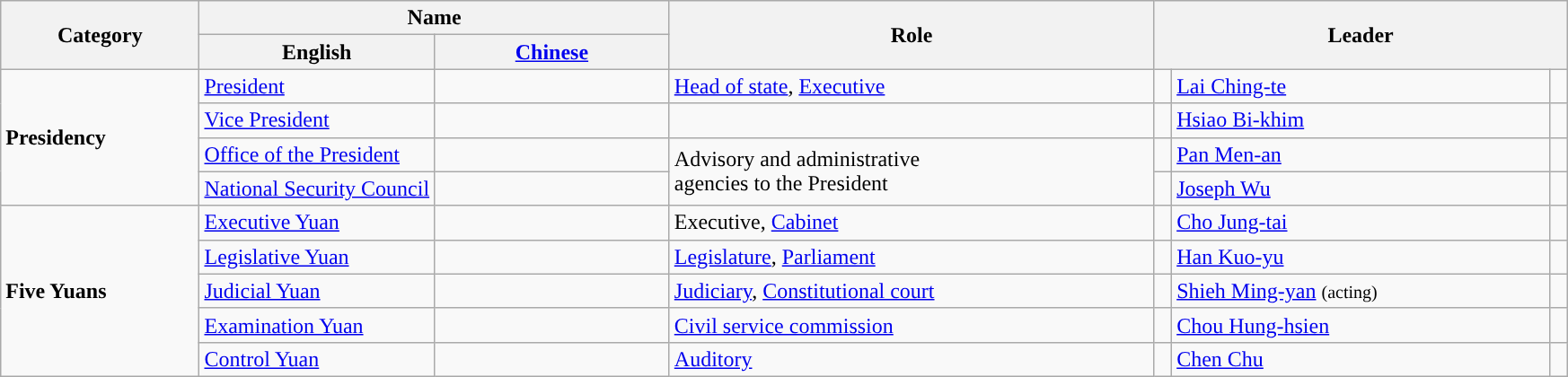<table class=wikitable>
<tr>
<th rowspan="2">Category</th>
<th colspan="2">Name</th>
<th rowspan="2">Role</th>
<th colspan="3" rowspan="2">Leader</th>
</tr>
<tr>
<th width=15%>English</th>
<th width=15%><a href='#'>Chinese</a></th>
</tr>
<tr>
<td rowspan=4><strong>Presidency</strong></td>
<td><a href='#'>President</a></td>
<td align=center></td>
<td><a href='#'>Head of state</a>, <a href='#'>Executive</a></td>
<td style="background:"></td>
<td><a href='#'>Lai Ching‑te</a></td>
<td></td>
</tr>
<tr>
<td><a href='#'>Vice President</a></td>
<td align=center></td>
<td></td>
<td style="background:"></td>
<td><a href='#'>Hsiao Bi-khim</a></td>
<td></td>
</tr>
<tr>
<td><a href='#'>Office of the President</a></td>
<td align=center></td>
<td rowspan="2">Advisory and administrative<br>agencies to the President</td>
<td style="background:"></td>
<td><a href='#'>Pan Men-an</a></td>
<td></td>
</tr>
<tr>
<td><a href='#'>National Security Council</a></td>
<td align=center></td>
<td style="background:"></td>
<td><a href='#'>Joseph Wu</a></td>
<td></td>
</tr>
<tr>
<td rowspan=5><strong>Five Yuans</strong></td>
<td><a href='#'>Executive Yuan</a></td>
<td align=center></td>
<td>Executive, <a href='#'>Cabinet</a></td>
<td style="background:"></td>
<td><a href='#'>Cho Jung-tai</a></td>
<td></td>
</tr>
<tr>
<td><a href='#'>Legislative Yuan</a></td>
<td align=center></td>
<td><a href='#'>Legislature</a>, <a href='#'>Parliament</a></td>
<td style="background:"></td>
<td><a href='#'>Han Kuo-yu</a></td>
<td></td>
</tr>
<tr>
<td><a href='#'>Judicial Yuan</a></td>
<td align=center></td>
<td><a href='#'>Judiciary</a>, <a href='#'>Constitutional court</a></td>
<td style="background:"></td>
<td><a href='#'>Shieh Ming-yan</a>  <small>(acting)</small></td>
<td></td>
</tr>
<tr>
<td><a href='#'>Examination Yuan</a></td>
<td align=center></td>
<td><a href='#'>Civil service commission</a></td>
<td style="background:"></td>
<td><a href='#'>Chou Hung-hsien</a></td>
<td></td>
</tr>
<tr>
<td><a href='#'>Control Yuan</a></td>
<td align=center></td>
<td><a href='#'>Auditory</a></td>
<td style="background:"></td>
<td><a href='#'>Chen Chu</a></td>
<td></td>
</tr>
</table>
